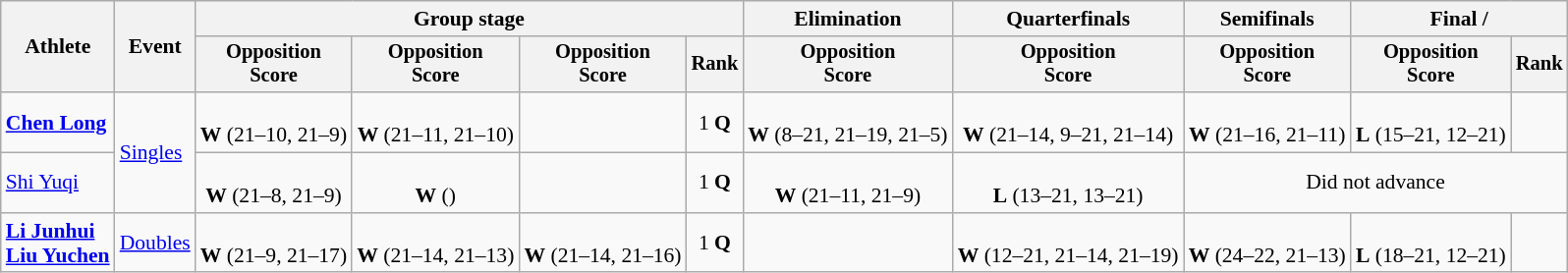<table class="wikitable" style="font-size:90%; text-align:center">
<tr>
<th rowspan="2">Athlete</th>
<th rowspan="2">Event</th>
<th colspan="4">Group stage</th>
<th>Elimination</th>
<th>Quarterfinals</th>
<th>Semifinals</th>
<th colspan="2">Final / </th>
</tr>
<tr style="font-size:95%">
<th>Opposition<br>Score</th>
<th>Opposition<br>Score</th>
<th>Opposition<br>Score</th>
<th>Rank</th>
<th>Opposition<br>Score</th>
<th>Opposition<br>Score</th>
<th>Opposition<br>Score</th>
<th>Opposition<br>Score</th>
<th>Rank</th>
</tr>
<tr>
<td align="left"><strong><a href='#'>Chen Long</a></strong></td>
<td rowspan="2" align="left"><a href='#'>Singles</a></td>
<td><br><strong>W</strong> (21–10, 21–9)</td>
<td><br><strong>W</strong> (21–11, 21–10)</td>
<td></td>
<td>1 <strong>Q</strong></td>
<td><br><strong>W</strong> (8–21, 21–19, 21–5)</td>
<td><br><strong>W</strong> (21–14, 9–21, 21–14)</td>
<td><br><strong>W</strong> (21–16, 21–11)</td>
<td><br><strong>L</strong> (15–21, 12–21)</td>
<td></td>
</tr>
<tr align="center">
<td align="left"><a href='#'>Shi Yuqi</a></td>
<td><br><strong>W</strong> (21–8, 21–9)</td>
<td><br><strong>W</strong> ()</td>
<td></td>
<td>1 <strong>Q</strong></td>
<td><br><strong>W</strong> (21–11, 21–9)</td>
<td><br><strong>L</strong> (13–21, 13–21)</td>
<td colspan=3>Did not advance</td>
</tr>
<tr align="center">
<td align="left"><strong><a href='#'>Li Junhui</a><br><a href='#'>Liu Yuchen</a></strong></td>
<td align="left"><a href='#'>Doubles</a></td>
<td><br><strong>W</strong> (21–9, 21–17)</td>
<td><br> <strong>W</strong> (21–14, 21–13)</td>
<td><br><strong>W</strong> (21–14, 21–16)</td>
<td>1 <strong>Q</strong></td>
<td></td>
<td><br><strong>W</strong> (12–21, 21–14, 21–19)</td>
<td><br><strong>W</strong> (24–22, 21–13)</td>
<td><br><strong>L</strong> (18–21, 12–21)</td>
<td></td>
</tr>
</table>
